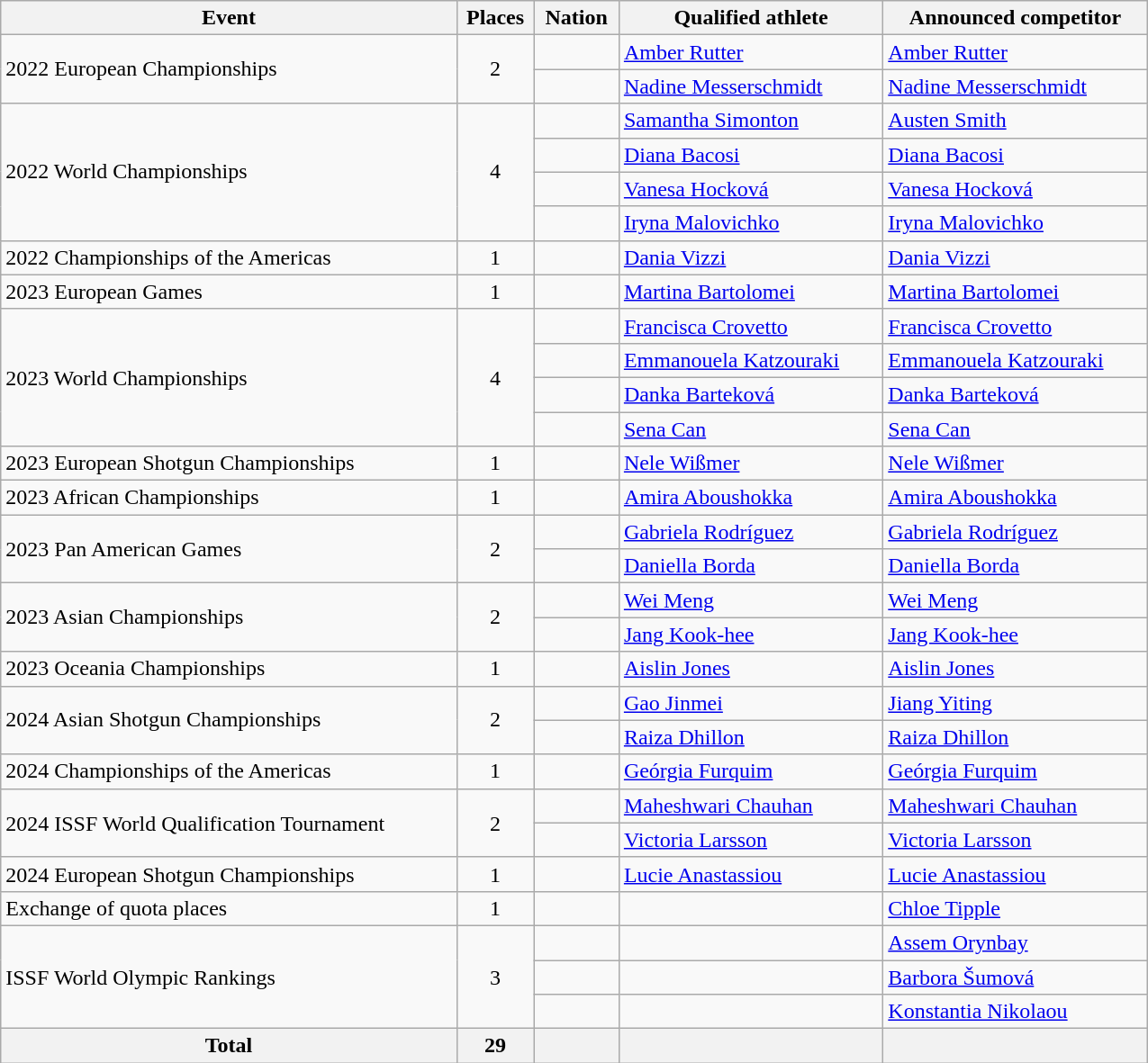<table class=wikitable style="text-align:left" width=850>
<tr>
<th>Event</th>
<th width=50>Places</th>
<th>Nation</th>
<th>Qualified athlete</th>
<th>Announced competitor</th>
</tr>
<tr>
<td rowspan="2">2022 European Championships</td>
<td rowspan=2 align=center>2</td>
<td></td>
<td><a href='#'>Amber Rutter</a></td>
<td><a href='#'>Amber Rutter</a></td>
</tr>
<tr>
<td></td>
<td><a href='#'>Nadine Messerschmidt</a></td>
<td><a href='#'>Nadine Messerschmidt</a></td>
</tr>
<tr>
<td rowspan="4">2022 World Championships</td>
<td rowspan=4 align=center>4</td>
<td></td>
<td><a href='#'>Samantha Simonton</a></td>
<td><a href='#'>Austen Smith</a></td>
</tr>
<tr>
<td></td>
<td><a href='#'>Diana Bacosi</a></td>
<td><a href='#'>Diana Bacosi</a></td>
</tr>
<tr>
<td></td>
<td><a href='#'>Vanesa Hocková</a></td>
<td><a href='#'>Vanesa Hocková</a></td>
</tr>
<tr>
<td></td>
<td><a href='#'>Iryna Malovichko</a></td>
<td><a href='#'>Iryna Malovichko</a></td>
</tr>
<tr>
<td>2022 Championships of the Americas</td>
<td align=center>1</td>
<td></td>
<td><a href='#'>Dania Vizzi</a></td>
<td><a href='#'>Dania Vizzi</a></td>
</tr>
<tr>
<td>2023 European Games</td>
<td align=center>1</td>
<td></td>
<td><a href='#'>Martina Bartolomei</a></td>
<td><a href='#'>Martina Bartolomei</a></td>
</tr>
<tr>
<td rowspan="4">2023 World Championships</td>
<td rowspan=4 align=center>4</td>
<td></td>
<td><a href='#'>Francisca Crovetto</a></td>
<td><a href='#'>Francisca Crovetto</a></td>
</tr>
<tr>
<td></td>
<td><a href='#'>Emmanouela Katzouraki</a></td>
<td><a href='#'>Emmanouela Katzouraki</a></td>
</tr>
<tr>
<td></td>
<td><a href='#'>Danka Barteková</a></td>
<td><a href='#'>Danka Barteková</a></td>
</tr>
<tr>
<td></td>
<td><a href='#'>Sena Can</a></td>
<td><a href='#'>Sena Can</a></td>
</tr>
<tr>
<td>2023 European Shotgun Championships</td>
<td align=center>1</td>
<td></td>
<td><a href='#'>Nele Wißmer</a></td>
<td><a href='#'>Nele Wißmer</a></td>
</tr>
<tr>
<td>2023 African Championships</td>
<td align=center>1</td>
<td></td>
<td><a href='#'>Amira Aboushokka</a></td>
<td><a href='#'>Amira Aboushokka</a></td>
</tr>
<tr>
<td rowspan="2">2023 Pan American Games</td>
<td rowspan=2 align=center>2</td>
<td></td>
<td><a href='#'>Gabriela Rodríguez</a></td>
<td><a href='#'>Gabriela Rodríguez</a></td>
</tr>
<tr>
<td></td>
<td><a href='#'>Daniella Borda</a></td>
<td><a href='#'>Daniella Borda</a></td>
</tr>
<tr>
<td rowspan="2">2023 Asian Championships</td>
<td rowspan=2 align=center>2</td>
<td></td>
<td><a href='#'>Wei Meng</a></td>
<td><a href='#'>Wei Meng</a></td>
</tr>
<tr>
<td></td>
<td><a href='#'>Jang Kook-hee</a></td>
<td><a href='#'>Jang Kook-hee</a></td>
</tr>
<tr>
<td>2023 Oceania Championships</td>
<td align=center>1</td>
<td></td>
<td><a href='#'>Aislin Jones</a></td>
<td><a href='#'>Aislin Jones</a></td>
</tr>
<tr>
<td rowspan="2">2024 Asian Shotgun Championships</td>
<td rowspan=2 align=center>2</td>
<td></td>
<td><a href='#'>Gao Jinmei</a></td>
<td><a href='#'>Jiang Yiting</a></td>
</tr>
<tr>
<td></td>
<td><a href='#'>Raiza Dhillon</a></td>
<td><a href='#'>Raiza Dhillon</a></td>
</tr>
<tr>
<td>2024 Championships of the Americas</td>
<td align=center>1</td>
<td></td>
<td><a href='#'>Geórgia Furquim</a></td>
<td><a href='#'>Geórgia Furquim</a></td>
</tr>
<tr>
<td rowspan="2">2024 ISSF World Qualification Tournament</td>
<td rowspan=2 align=center>2</td>
<td></td>
<td><a href='#'>Maheshwari Chauhan</a></td>
<td><a href='#'>Maheshwari Chauhan</a></td>
</tr>
<tr>
<td></td>
<td><a href='#'>Victoria Larsson</a></td>
<td><a href='#'>Victoria Larsson</a></td>
</tr>
<tr>
<td>2024 European Shotgun Championships</td>
<td align=center>1</td>
<td></td>
<td><a href='#'>Lucie Anastassiou</a></td>
<td><a href='#'>Lucie Anastassiou</a></td>
</tr>
<tr>
<td>Exchange of quota places</td>
<td align=center>1</td>
<td></td>
<td></td>
<td><a href='#'>Chloe Tipple</a></td>
</tr>
<tr>
<td rowspan=3>ISSF World Olympic Rankings</td>
<td align=center rowspan=3>3</td>
<td></td>
<td></td>
<td><a href='#'>Assem Orynbay</a></td>
</tr>
<tr>
<td></td>
<td></td>
<td><a href='#'>Barbora Šumová</a></td>
</tr>
<tr>
<td></td>
<td></td>
<td><a href='#'>Konstantia Nikolaou</a></td>
</tr>
<tr>
<th>Total</th>
<th>29</th>
<th></th>
<th></th>
<th></th>
</tr>
</table>
